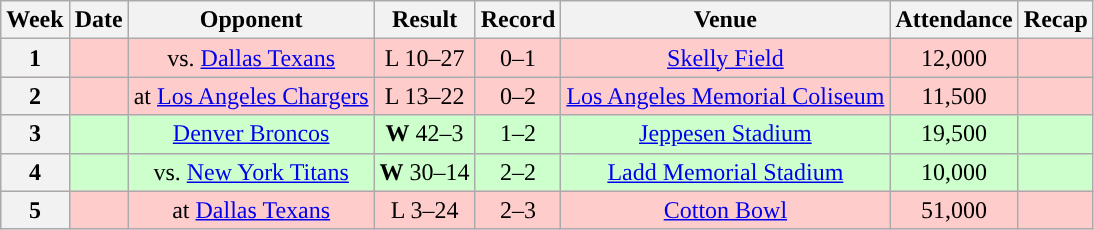<table class="wikitable" style="text-align:center">
<tr>
<th>Week</th>
<th>Date</th>
<th>Opponent</th>
<th>Result</th>
<th>Record</th>
<th>Venue</th>
<th>Attendance</th>
<th>Recap</th>
</tr>
<tr style="background:#fcc">
<th>1</th>
<td></td>
<td>vs. <a href='#'>Dallas Texans</a></td>
<td>L 10–27</td>
<td>0–1</td>
<td><a href='#'>Skelly Field</a></td>
<td>12,000</td>
<td></td>
</tr>
<tr style="background:#fcc">
<th>2</th>
<td></td>
<td>at <a href='#'>Los Angeles Chargers</a></td>
<td>L 13–22</td>
<td>0–2</td>
<td><a href='#'>Los Angeles Memorial Coliseum</a></td>
<td>11,500</td>
<td></td>
</tr>
<tr style="background:#cfc">
<th>3</th>
<td></td>
<td><a href='#'>Denver Broncos</a></td>
<td><strong>W</strong> 42–3</td>
<td>1–2</td>
<td><a href='#'>Jeppesen Stadium</a></td>
<td>19,500</td>
<td></td>
</tr>
<tr style="background:#cfc">
<th>4</th>
<td></td>
<td>vs. <a href='#'>New York Titans</a></td>
<td><strong>W</strong> 30–14</td>
<td>2–2</td>
<td><a href='#'>Ladd Memorial Stadium</a></td>
<td>10,000</td>
<td></td>
</tr>
<tr style="background:#fcc">
<th>5</th>
<td></td>
<td>at <a href='#'>Dallas Texans</a></td>
<td>L 3–24</td>
<td>2–3</td>
<td><a href='#'>Cotton Bowl</a></td>
<td>51,000</td>
<td></td>
</tr>
</table>
